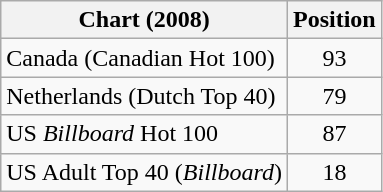<table class="wikitable sortable">
<tr>
<th scope="col">Chart (2008)</th>
<th scope="col">Position</th>
</tr>
<tr>
<td>Canada (Canadian Hot 100)</td>
<td align="center">93</td>
</tr>
<tr>
<td>Netherlands (Dutch Top 40)</td>
<td align="center">79</td>
</tr>
<tr>
<td>US <em>Billboard</em> Hot 100</td>
<td align="center">87</td>
</tr>
<tr>
<td>US Adult Top 40 (<em>Billboard</em>)</td>
<td align="center">18</td>
</tr>
</table>
